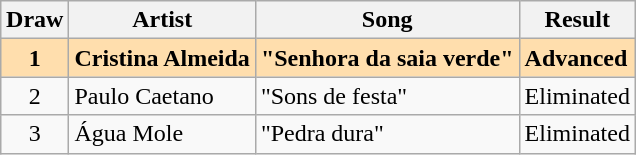<table class="sortable wikitable" style="margin: 1em auto 1em auto; text-align:center;">
<tr>
<th>Draw</th>
<th>Artist</th>
<th>Song</th>
<th>Result</th>
</tr>
<tr style="font-weight:bold; background:#FFDEAD;">
<td>1</td>
<td align="left">Cristina Almeida</td>
<td align="left">"Senhora da saia verde"</td>
<td align="left">Advanced</td>
</tr>
<tr>
<td>2</td>
<td align="left">Paulo Caetano</td>
<td align="left">"Sons de festa"</td>
<td align="left">Eliminated</td>
</tr>
<tr>
<td>3</td>
<td align="left">Água Mole</td>
<td align="left">"Pedra dura"</td>
<td align="left">Eliminated</td>
</tr>
</table>
